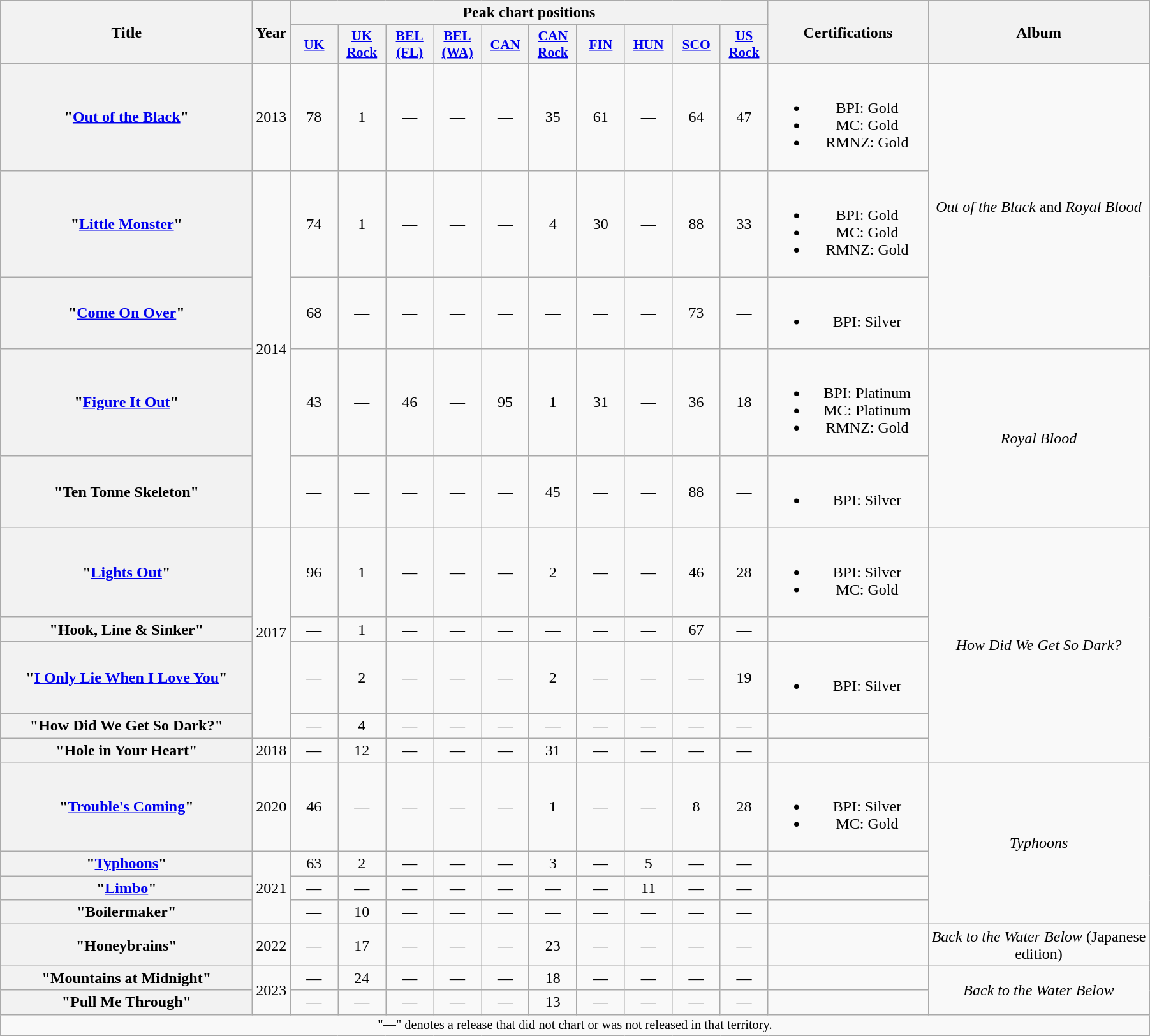<table class="wikitable plainrowheaders" style="text-align:center;">
<tr>
<th scope="col" rowspan="2" style="width:16em;">Title</th>
<th scope="col" rowspan="2">Year</th>
<th scope="col" colspan="10">Peak chart positions</th>
<th scope="col" rowspan="2" style="width:10em;">Certifications</th>
<th scope="col" rowspan="2" style="width:14em;">Album</th>
</tr>
<tr>
<th scope="col" style="width:3em;font-size:90%;"><a href='#'>UK</a><br></th>
<th scope="col" style="width:3em;font-size:90%;"><a href='#'>UK<br>Rock</a><br></th>
<th scope="col" style="width:3em;font-size:90%;"><a href='#'>BEL<br>(FL)</a><br></th>
<th scope="col" style="width:3em;font-size:90%;"><a href='#'>BEL<br>(WA)</a><br></th>
<th scope="col" style="width:3em;font-size:90%;"><a href='#'>CAN</a><br></th>
<th scope="col" style="width:3em;font-size:90%;"><a href='#'>CAN<br>Rock</a><br></th>
<th scope="col" style="width:3em;font-size:90%;"><a href='#'>FIN</a><br></th>
<th scope="col" style="width:3em;font-size:90%;"><a href='#'>HUN</a><br></th>
<th scope="col" style="width:3em;font-size:90%;"><a href='#'>SCO</a><br></th>
<th scope="col" style="width:3em;font-size:90%;"><a href='#'>US<br>Rock</a><br></th>
</tr>
<tr>
<th scope="row">"<a href='#'>Out of the Black</a>"</th>
<td>2013</td>
<td>78</td>
<td>1</td>
<td>—</td>
<td>—</td>
<td>—</td>
<td>35</td>
<td>61</td>
<td>—</td>
<td>64</td>
<td>47</td>
<td><br><ul><li>BPI: Gold</li><li>MC: Gold</li><li>RMNZ: Gold</li></ul></td>
<td rowspan="3"><em>Out of the Black</em> and <em>Royal Blood</em></td>
</tr>
<tr>
<th scope="row">"<a href='#'>Little Monster</a>"</th>
<td rowspan="4">2014</td>
<td>74</td>
<td>1</td>
<td>—</td>
<td>—</td>
<td>—</td>
<td>4</td>
<td>30</td>
<td>—</td>
<td>88</td>
<td>33</td>
<td><br><ul><li>BPI: Gold</li><li>MC: Gold</li><li>RMNZ: Gold</li></ul></td>
</tr>
<tr>
<th scope="row">"<a href='#'>Come On Over</a>"</th>
<td>68</td>
<td>—</td>
<td>—</td>
<td>—</td>
<td>—</td>
<td>—</td>
<td>—</td>
<td>—</td>
<td>73</td>
<td>—</td>
<td><br><ul><li>BPI: Silver</li></ul></td>
</tr>
<tr>
<th scope="row">"<a href='#'>Figure It Out</a>"</th>
<td>43</td>
<td>—</td>
<td>46</td>
<td>—</td>
<td>95</td>
<td>1</td>
<td>31</td>
<td>—</td>
<td>36</td>
<td>18</td>
<td><br><ul><li>BPI: Platinum</li><li>MC: Platinum</li><li>RMNZ: Gold</li></ul></td>
<td rowspan="2"><em>Royal Blood</em></td>
</tr>
<tr>
<th scope="row">"Ten Tonne Skeleton"</th>
<td>—</td>
<td>—</td>
<td>—</td>
<td>—</td>
<td>—</td>
<td>45</td>
<td>—</td>
<td>—</td>
<td>88</td>
<td>—</td>
<td><br><ul><li>BPI: Silver</li></ul></td>
</tr>
<tr>
<th scope="row">"<a href='#'>Lights Out</a>"</th>
<td rowspan="4">2017</td>
<td>96</td>
<td>1</td>
<td>—</td>
<td>—</td>
<td>—</td>
<td>2</td>
<td>—</td>
<td>—</td>
<td>46</td>
<td>28</td>
<td><br><ul><li>BPI: Silver</li><li>MC: Gold</li></ul></td>
<td rowspan="5"><em>How Did We Get So Dark?</em></td>
</tr>
<tr>
<th scope="row">"Hook, Line & Sinker"</th>
<td>—</td>
<td>1</td>
<td>—</td>
<td>—</td>
<td>—</td>
<td>—</td>
<td>—</td>
<td>—</td>
<td>67</td>
<td>—</td>
<td></td>
</tr>
<tr>
<th scope="row">"<a href='#'>I Only Lie When I Love You</a>"</th>
<td>—</td>
<td>2</td>
<td>—</td>
<td>—</td>
<td>—</td>
<td>2</td>
<td>—</td>
<td>—</td>
<td>—</td>
<td>19</td>
<td><br><ul><li>BPI: Silver</li></ul></td>
</tr>
<tr>
<th scope="row">"How Did We Get So Dark?"</th>
<td>—</td>
<td>4</td>
<td>—</td>
<td>—</td>
<td>—</td>
<td>—</td>
<td>—</td>
<td>—</td>
<td>—</td>
<td>—</td>
<td></td>
</tr>
<tr>
<th scope="row">"Hole in Your Heart"</th>
<td>2018</td>
<td>—</td>
<td>12</td>
<td>—</td>
<td>—</td>
<td>—</td>
<td>31</td>
<td>—</td>
<td>—</td>
<td>—</td>
<td>—</td>
<td></td>
</tr>
<tr>
<th scope="row">"<a href='#'>Trouble's Coming</a>"</th>
<td>2020</td>
<td>46</td>
<td>—</td>
<td>—</td>
<td>—</td>
<td>—</td>
<td>1</td>
<td>—</td>
<td>—</td>
<td>8</td>
<td>28</td>
<td><br><ul><li>BPI: Silver</li><li>MC: Gold</li></ul></td>
<td rowspan="4"><em>Typhoons</em></td>
</tr>
<tr>
<th scope="row">"<a href='#'>Typhoons</a>"</th>
<td rowspan="3">2021</td>
<td>63</td>
<td>2</td>
<td>—</td>
<td>—</td>
<td>—</td>
<td>3</td>
<td>—</td>
<td>5</td>
<td>—</td>
<td>—</td>
<td></td>
</tr>
<tr>
<th scope="row">"<a href='#'>Limbo</a>"</th>
<td>—</td>
<td>—</td>
<td>—</td>
<td>—</td>
<td>—</td>
<td>—</td>
<td>—</td>
<td>11</td>
<td>—</td>
<td>—</td>
<td></td>
</tr>
<tr>
<th scope="row">"Boilermaker"</th>
<td>—</td>
<td>10</td>
<td>—</td>
<td>—</td>
<td>—</td>
<td>—</td>
<td>—</td>
<td>—</td>
<td>—</td>
<td>—</td>
<td></td>
</tr>
<tr>
<th scope="row">"Honeybrains"</th>
<td>2022</td>
<td>—</td>
<td>17</td>
<td>—</td>
<td>—</td>
<td>—</td>
<td>23</td>
<td>—</td>
<td>—</td>
<td>—</td>
<td>—</td>
<td></td>
<td><em>Back to the Water Below</em> (Japanese edition)</td>
</tr>
<tr>
<th scope="row">"Mountains at Midnight"</th>
<td rowspan="2">2023</td>
<td>—</td>
<td>24</td>
<td>—</td>
<td>—</td>
<td>—</td>
<td>18</td>
<td>—</td>
<td>—</td>
<td>—</td>
<td>—</td>
<td></td>
<td rowspan="2"><em>Back to the Water Below</em></td>
</tr>
<tr>
<th scope="row">"Pull Me Through"</th>
<td>—</td>
<td>—</td>
<td>—</td>
<td>—</td>
<td>—</td>
<td>13</td>
<td>—</td>
<td>—</td>
<td>—</td>
<td>—</td>
<td></td>
</tr>
<tr>
<td align="center" colspan="14" style="font-size: 85%">"—" denotes a release that did not chart or was not released in that territory.</td>
</tr>
</table>
